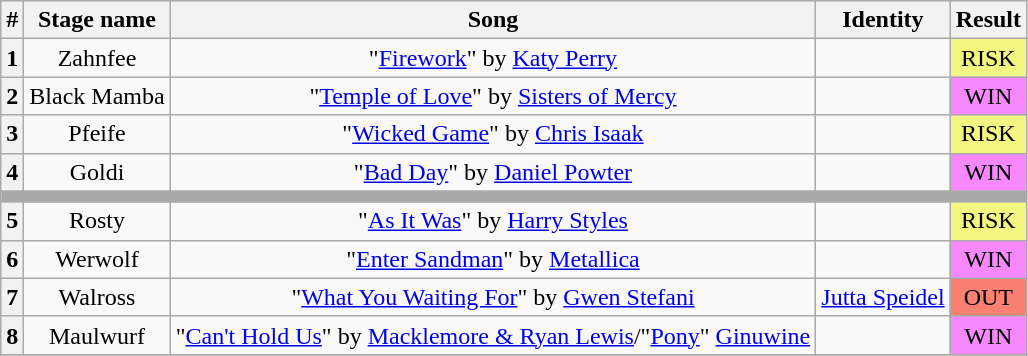<table class="wikitable plainrowheaders" style="text-align: center;">
<tr>
<th>#</th>
<th>Stage name</th>
<th>Song</th>
<th>Identity</th>
<th>Result</th>
</tr>
<tr>
<th>1</th>
<td>Zahnfee</td>
<td>"<a href='#'>Firework</a>" by <a href='#'>Katy Perry</a></td>
<td></td>
<td bgcolor="F3F781">RISK</td>
</tr>
<tr>
<th>2</th>
<td>Black Mamba</td>
<td>"<a href='#'>Temple of Love</a>" by <a href='#'>Sisters of Mercy</a></td>
<td></td>
<td bgcolor="F888FD">WIN</td>
</tr>
<tr>
<th>3</th>
<td>Pfeife</td>
<td>"<a href='#'>Wicked Game</a>" by <a href='#'>Chris Isaak</a></td>
<td></td>
<td bgcolor="F3F781">RISK</td>
</tr>
<tr>
<th>4</th>
<td>Goldi</td>
<td>"<a href='#'>Bad Day</a>" by <a href='#'>Daniel Powter</a></td>
<td></td>
<td bgcolor="F888FD">WIN</td>
</tr>
<tr>
<td colspan="5" style="background:darkgray"></td>
</tr>
<tr>
<th>5</th>
<td>Rosty</td>
<td>"<a href='#'>As It Was</a>" by <a href='#'>Harry Styles</a></td>
<td></td>
<td bgcolor="F3F781">RISK</td>
</tr>
<tr>
<th>6</th>
<td>Werwolf</td>
<td>"<a href='#'>Enter Sandman</a>" by <a href='#'>Metallica</a></td>
<td></td>
<td bgcolor="F888FD">WIN</td>
</tr>
<tr>
<th>7</th>
<td>Walross</td>
<td>"<a href='#'>What You Waiting For</a>" by <a href='#'>Gwen Stefani</a></td>
<td><a href='#'>Jutta Speidel</a></td>
<td bgcolor=salmon>OUT</td>
</tr>
<tr>
<th>8</th>
<td>Maulwurf</td>
<td>"<a href='#'>Can't Hold Us</a>" by <a href='#'>Macklemore & Ryan Lewis</a>/"<a href='#'>Pony</a>"  <a href='#'>Ginuwine</a></td>
<td></td>
<td bgcolor="F888FD">WIN</td>
</tr>
<tr>
</tr>
</table>
